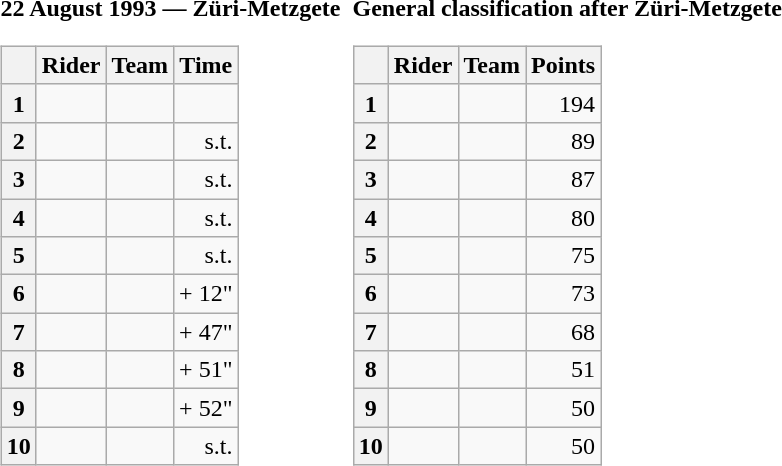<table>
<tr>
<td><strong>22 August 1993 — Züri-Metzgete </strong><br><table class="wikitable">
<tr>
<th></th>
<th>Rider</th>
<th>Team</th>
<th>Time</th>
</tr>
<tr>
<th>1</th>
<td> </td>
<td></td>
<td align="right"></td>
</tr>
<tr>
<th>2</th>
<td></td>
<td></td>
<td align="right">s.t.</td>
</tr>
<tr>
<th>3</th>
<td></td>
<td></td>
<td align="right">s.t.</td>
</tr>
<tr>
<th>4</th>
<td></td>
<td></td>
<td align="right">s.t.</td>
</tr>
<tr>
<th>5</th>
<td></td>
<td></td>
<td align="right">s.t.</td>
</tr>
<tr>
<th>6</th>
<td></td>
<td></td>
<td align="right">+ 12"</td>
</tr>
<tr>
<th>7</th>
<td></td>
<td></td>
<td align="right">+ 47"</td>
</tr>
<tr>
<th>8</th>
<td></td>
<td></td>
<td align="right">+ 51"</td>
</tr>
<tr>
<th>9</th>
<td></td>
<td></td>
<td align="right">+ 52"</td>
</tr>
<tr>
<th>10</th>
<td></td>
<td></td>
<td align="right">s.t.</td>
</tr>
</table>
</td>
<td></td>
<td><strong>General classification after Züri-Metzgete</strong><br><table class="wikitable">
<tr>
<th></th>
<th>Rider</th>
<th>Team</th>
<th>Points</th>
</tr>
<tr>
<th>1</th>
<td> </td>
<td></td>
<td align="right">194</td>
</tr>
<tr>
<th>2</th>
<td></td>
<td></td>
<td align="right">89</td>
</tr>
<tr>
<th>3</th>
<td></td>
<td></td>
<td align="right">87</td>
</tr>
<tr>
<th>4</th>
<td></td>
<td></td>
<td align="right">80</td>
</tr>
<tr>
<th>5</th>
<td></td>
<td></td>
<td align="right">75</td>
</tr>
<tr>
<th>6</th>
<td></td>
<td></td>
<td align="right">73</td>
</tr>
<tr>
<th>7</th>
<td></td>
<td></td>
<td align="right">68</td>
</tr>
<tr>
<th>8</th>
<td></td>
<td></td>
<td align="right">51</td>
</tr>
<tr>
<th>9</th>
<td></td>
<td></td>
<td align="right">50</td>
</tr>
<tr>
<th>10</th>
<td></td>
<td></td>
<td align="right">50</td>
</tr>
</table>
</td>
</tr>
</table>
